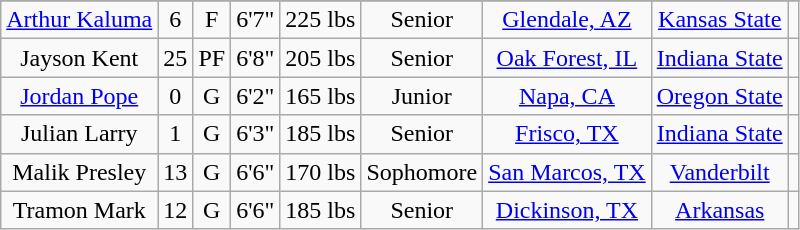<table class="wikitable sortable sortable" style="text-align: center">
<tr align=center>
</tr>
<tr>
<td><a href='#'>Arthur Kaluma</a></td>
<td>6</td>
<td>F</td>
<td>6'7"</td>
<td>225 lbs</td>
<td>Senior</td>
<td><a href='#'>Glendale, AZ</a></td>
<td><a href='#'>Kansas State</a></td>
<td></td>
</tr>
<tr>
<td>Jayson Kent</td>
<td>25</td>
<td>PF</td>
<td>6'8"</td>
<td>205 lbs</td>
<td>Senior</td>
<td><a href='#'>Oak Forest, IL</a></td>
<td><a href='#'>Indiana State</a></td>
<td></td>
</tr>
<tr>
<td><a href='#'>Jordan Pope</a></td>
<td>0</td>
<td>G</td>
<td>6'2"</td>
<td>165 lbs</td>
<td>Junior</td>
<td><a href='#'>Napa, CA</a></td>
<td><a href='#'>Oregon State</a></td>
<td></td>
</tr>
<tr>
<td>Julian Larry</td>
<td>1</td>
<td>G</td>
<td>6'3"</td>
<td>185 lbs</td>
<td>Senior</td>
<td><a href='#'>Frisco, TX</a></td>
<td><a href='#'>Indiana State</a></td>
<td></td>
</tr>
<tr>
<td>Malik Presley</td>
<td>13</td>
<td>G</td>
<td>6'6"</td>
<td>170 lbs</td>
<td>Sophomore</td>
<td><a href='#'>San Marcos, TX</a></td>
<td><a href='#'>Vanderbilt</a></td>
<td></td>
</tr>
<tr>
<td>Tramon Mark</td>
<td>12</td>
<td>G</td>
<td>6'6"</td>
<td>185 lbs</td>
<td>Senior</td>
<td><a href='#'>Dickinson, TX</a></td>
<td><a href='#'>Arkansas</a></td>
<td></td>
</tr>
</table>
